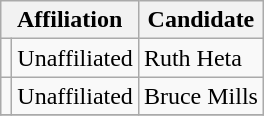<table class="wikitable sortable">
<tr>
<th colspan=2>Affiliation</th>
<th>Candidate</th>
</tr>
<tr>
<td bgcolor=></td>
<td>Unaffiliated</td>
<td>Ruth Heta</td>
</tr>
<tr>
<td bgcolor=></td>
<td>Unaffiliated</td>
<td>Bruce Mills</td>
</tr>
<tr>
</tr>
</table>
